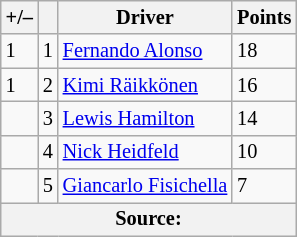<table class="wikitable" style="font-size: 85%;">
<tr>
<th>+/–</th>
<th></th>
<th>Driver</th>
<th>Points</th>
</tr>
<tr>
<td> 1</td>
<td align="center">1</td>
<td> <a href='#'>Fernando Alonso</a></td>
<td>18</td>
</tr>
<tr>
<td> 1</td>
<td align="center">2</td>
<td> <a href='#'>Kimi Räikkönen</a></td>
<td>16</td>
</tr>
<tr>
<td></td>
<td align="center">3</td>
<td> <a href='#'>Lewis Hamilton</a></td>
<td>14</td>
</tr>
<tr>
<td></td>
<td align="center">4</td>
<td> <a href='#'>Nick Heidfeld</a></td>
<td>10</td>
</tr>
<tr>
<td></td>
<td align="center">5</td>
<td> <a href='#'>Giancarlo Fisichella</a></td>
<td>7</td>
</tr>
<tr>
<th colspan=4>Source:</th>
</tr>
</table>
